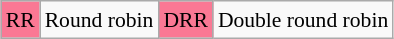<table class="wikitable" style="margin:0.5em auto; font-size:90%; line-height:1.25em;">
<tr>
<td bgcolor="#FA7894" align=center>RR</td>
<td>Round robin</td>
<td bgcolor="#FA7894" align=center>DRR</td>
<td>Double round robin</td>
</tr>
</table>
